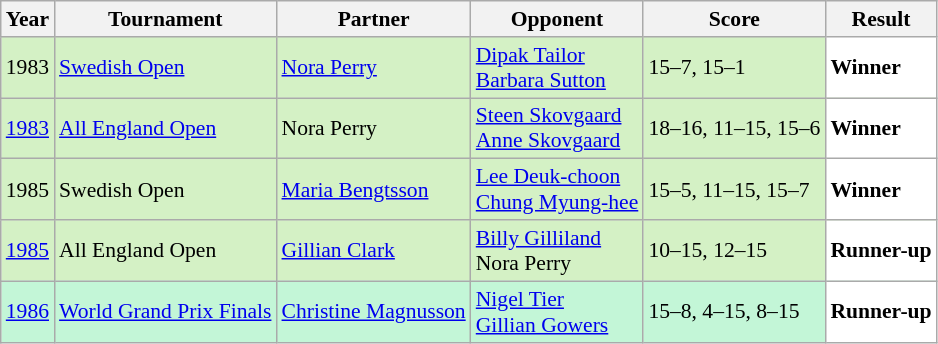<table class="sortable wikitable" style="font-size: 90%;">
<tr>
<th>Year</th>
<th>Tournament</th>
<th>Partner</th>
<th>Opponent</th>
<th>Score</th>
<th>Result</th>
</tr>
<tr style="background:#D4F1C5">
<td align="center">1983</td>
<td align="left"><a href='#'>Swedish Open</a></td>
<td align="left"> <a href='#'>Nora Perry</a></td>
<td align="left"> <a href='#'>Dipak Tailor</a><br> <a href='#'>Barbara Sutton</a></td>
<td align="left">15–7, 15–1</td>
<td style="text-align:left; background:white"> <strong>Winner</strong></td>
</tr>
<tr style="background:#D4F1C5">
<td align="center"><a href='#'>1983</a></td>
<td align="left"><a href='#'>All England Open</a></td>
<td align="left"> Nora Perry</td>
<td align="left"> <a href='#'>Steen Skovgaard</a><br> <a href='#'>Anne Skovgaard</a></td>
<td align="left">18–16, 11–15, 15–6</td>
<td style="text-align:left; background:white"> <strong>Winner</strong></td>
</tr>
<tr style="background:#D4F1C5">
<td align="center">1985</td>
<td align="left">Swedish Open</td>
<td align="left"> <a href='#'>Maria Bengtsson</a></td>
<td align="left"> <a href='#'>Lee Deuk-choon</a><br> <a href='#'>Chung Myung-hee</a></td>
<td align="left">15–5, 11–15, 15–7</td>
<td style="text-align:left; background:white"> <strong>Winner</strong></td>
</tr>
<tr style="background:#D4F1C5">
<td align="center"><a href='#'>1985</a></td>
<td align="left">All England Open</td>
<td align="left"> <a href='#'>Gillian Clark</a></td>
<td align="left"> <a href='#'>Billy Gilliland</a><br> Nora Perry</td>
<td align="left">10–15, 12–15</td>
<td style="text-align:left; background:white"> <strong>Runner-up</strong></td>
</tr>
<tr style="background:#C3F6D7">
<td align="center"><a href='#'>1986</a></td>
<td align="left"><a href='#'>World Grand Prix Finals</a></td>
<td align="left"> <a href='#'>Christine Magnusson</a></td>
<td align="left"> <a href='#'>Nigel Tier</a><br> <a href='#'>Gillian Gowers</a></td>
<td align="left">15–8, 4–15, 8–15</td>
<td style="text-align:left; background:white"> <strong>Runner-up</strong></td>
</tr>
</table>
